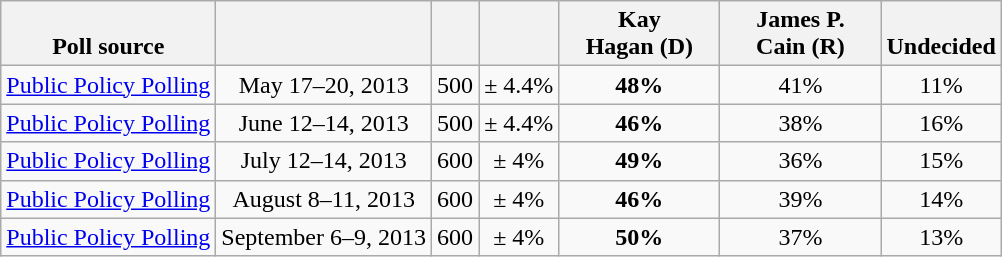<table class="wikitable" style="text-align:center">
<tr valign= bottom>
<th>Poll source</th>
<th></th>
<th></th>
<th></th>
<th style="width:100px;">Kay<br>Hagan (D)</th>
<th style="width:100px;">James P.<br>Cain (R)</th>
<th>Undecided</th>
</tr>
<tr>
<td align=left><a href='#'>Public Policy Polling</a></td>
<td>May 17–20, 2013</td>
<td>500</td>
<td>± 4.4%</td>
<td><strong>48%</strong></td>
<td>41%</td>
<td>11%</td>
</tr>
<tr>
<td align=left><a href='#'>Public Policy Polling</a></td>
<td>June 12–14, 2013</td>
<td>500</td>
<td>± 4.4%</td>
<td><strong>46%</strong></td>
<td>38%</td>
<td>16%</td>
</tr>
<tr>
<td align=left><a href='#'>Public Policy Polling</a></td>
<td>July 12–14, 2013</td>
<td>600</td>
<td>± 4%</td>
<td><strong>49%</strong></td>
<td>36%</td>
<td>15%</td>
</tr>
<tr>
<td align=left><a href='#'>Public Policy Polling</a></td>
<td>August 8–11, 2013</td>
<td>600</td>
<td>± 4%</td>
<td><strong>46%</strong></td>
<td>39%</td>
<td>14%</td>
</tr>
<tr>
<td align=left><a href='#'>Public Policy Polling</a></td>
<td>September 6–9, 2013</td>
<td>600</td>
<td>± 4%</td>
<td><strong>50%</strong></td>
<td>37%</td>
<td>13%</td>
</tr>
</table>
